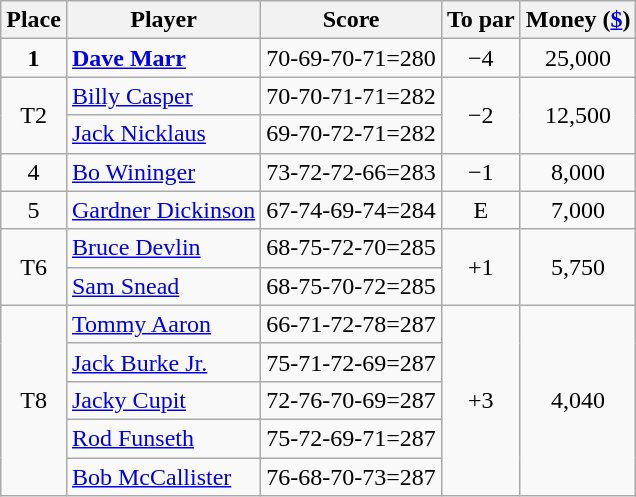<table class=wikitable>
<tr>
<th>Place</th>
<th>Player</th>
<th>Score</th>
<th>To par</th>
<th>Money (<a href='#'>$</a>)</th>
</tr>
<tr>
<td align=center><strong>1</strong></td>
<td> <strong><a href='#'>Dave Marr</a></strong></td>
<td>70-69-70-71=280</td>
<td align=center>−4</td>
<td align=center>25,000</td>
</tr>
<tr>
<td rowspan=2 align=center>T2</td>
<td> <a href='#'>Billy Casper</a></td>
<td>70-70-71-71=282</td>
<td rowspan=2 align=center>−2</td>
<td rowspan=2 align=center>12,500</td>
</tr>
<tr>
<td> <a href='#'>Jack Nicklaus</a></td>
<td>69-70-72-71=282</td>
</tr>
<tr>
<td align=center>4</td>
<td> <a href='#'>Bo Wininger</a></td>
<td>73-72-72-66=283</td>
<td align=center>−1</td>
<td align=center>8,000</td>
</tr>
<tr>
<td align=center>5</td>
<td> <a href='#'>Gardner Dickinson</a></td>
<td>67-74-69-74=284</td>
<td align=center>E</td>
<td align=center>7,000</td>
</tr>
<tr>
<td rowspan=2 align=center>T6</td>
<td> <a href='#'>Bruce Devlin</a></td>
<td>68-75-72-70=285</td>
<td rowspan=2 align=center>+1</td>
<td rowspan=2 align=center>5,750</td>
</tr>
<tr>
<td> <a href='#'>Sam Snead</a></td>
<td>68-75-70-72=285</td>
</tr>
<tr>
<td rowspan=5 align=center>T8</td>
<td> <a href='#'>Tommy Aaron</a></td>
<td>66-71-72-78=287</td>
<td rowspan=5 align=center>+3</td>
<td rowspan=5 align=center>4,040</td>
</tr>
<tr>
<td> <a href='#'>Jack Burke Jr.</a></td>
<td>75-71-72-69=287</td>
</tr>
<tr>
<td> <a href='#'>Jacky Cupit</a></td>
<td>72-76-70-69=287</td>
</tr>
<tr>
<td> <a href='#'>Rod Funseth</a></td>
<td>75-72-69-71=287</td>
</tr>
<tr>
<td> <a href='#'>Bob McCallister</a></td>
<td>76-68-70-73=287</td>
</tr>
</table>
